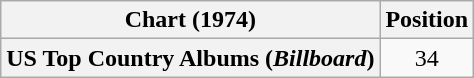<table class="wikitable plainrowheaders" style="text-align:center">
<tr>
<th scope="col">Chart (1974)</th>
<th scope="col">Position</th>
</tr>
<tr>
<th scope="row">US Top Country Albums (<em>Billboard</em>)</th>
<td>34</td>
</tr>
</table>
